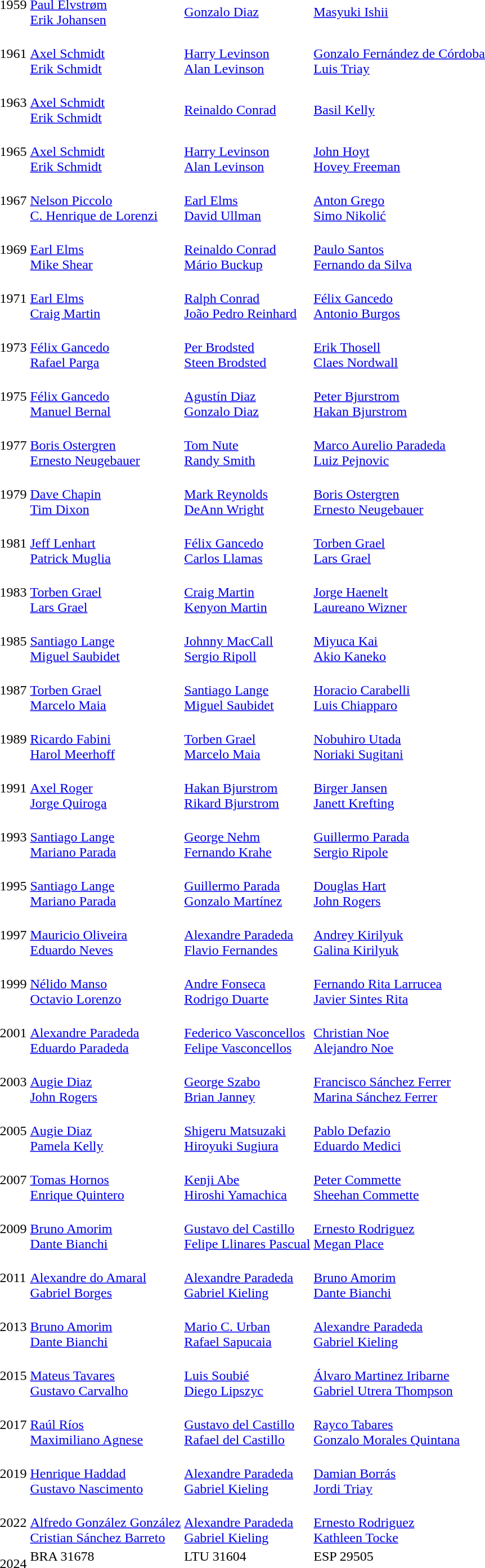<table>
<tr>
<td>1959</td>
<td><br><a href='#'>Paul Elvstrøm</a><br><a href='#'>Erik Johansen</a></td>
<td><br><a href='#'>Gonzalo Diaz</a><br></td>
<td><br><a href='#'>Masyuki Ishii</a><br></td>
<td></td>
</tr>
<tr>
<td>1961</td>
<td><br><a href='#'>Axel Schmidt</a><br><a href='#'>Erik Schmidt</a></td>
<td><br><a href='#'>Harry Levinson</a><br><a href='#'>Alan Levinson</a></td>
<td><br><a href='#'>Gonzalo Fernández de Córdoba</a><br><a href='#'>Luis Triay</a></td>
<td></td>
</tr>
<tr>
<td>1963</td>
<td><br><a href='#'>Axel Schmidt</a><br><a href='#'>Erik Schmidt</a></td>
<td><br><a href='#'>Reinaldo Conrad</a><br></td>
<td><br><a href='#'>Basil Kelly</a><br></td>
<td></td>
</tr>
<tr>
<td>1965</td>
<td><br><a href='#'>Axel Schmidt</a><br><a href='#'>Erik Schmidt</a></td>
<td><br><a href='#'>Harry Levinson</a><br><a href='#'>Alan Levinson</a></td>
<td><br><a href='#'>John Hoyt</a><br><a href='#'>Hovey Freeman</a></td>
<td></td>
</tr>
<tr>
<td>1967</td>
<td><br><a href='#'>Nelson Piccolo</a><br><a href='#'>C. Henrique de Lorenzi</a></td>
<td><br><a href='#'>Earl Elms</a><br><a href='#'>David Ullman</a></td>
<td><br><a href='#'>Anton Grego</a><br><a href='#'>Simo Nikolić</a></td>
<td></td>
</tr>
<tr>
<td>1969</td>
<td><br><a href='#'>Earl Elms</a><br><a href='#'>Mike Shear</a></td>
<td><br><a href='#'>Reinaldo Conrad</a><br><a href='#'>Mário Buckup</a></td>
<td><br><a href='#'>Paulo Santos</a><br><a href='#'>Fernando da Silva</a></td>
<td></td>
</tr>
<tr>
<td>1971</td>
<td><br><a href='#'>Earl Elms</a><br><a href='#'>Craig Martin</a></td>
<td><br><a href='#'>Ralph Conrad</a><br><a href='#'>João Pedro Reinhard</a></td>
<td><br><a href='#'>Félix Gancedo</a><br><a href='#'>Antonio Burgos</a></td>
<td></td>
</tr>
<tr>
<td>1973</td>
<td><br><a href='#'>Félix Gancedo</a><br><a href='#'>Rafael Parga</a></td>
<td><br><a href='#'>Per Brodsted</a><br><a href='#'>Steen Brodsted</a></td>
<td><br><a href='#'>Erik Thosell</a><br><a href='#'>Claes Nordwall</a></td>
<td></td>
</tr>
<tr>
<td>1975</td>
<td><br><a href='#'>Félix Gancedo</a><br><a href='#'>Manuel Bernal</a></td>
<td><br><a href='#'>Agustín Diaz</a><br><a href='#'>Gonzalo Diaz</a></td>
<td><br><a href='#'>Peter Bjurstrom</a><br><a href='#'>Hakan Bjurstrom</a></td>
<td></td>
</tr>
<tr>
<td>1977</td>
<td><br><a href='#'>Boris Ostergren</a><br><a href='#'>Ernesto Neugebauer</a></td>
<td><br><a href='#'>Tom Nute</a><br><a href='#'>Randy Smith</a></td>
<td><br><a href='#'>Marco Aurelio Paradeda</a><br><a href='#'>Luiz Pejnovic</a></td>
<td></td>
</tr>
<tr>
<td>1979</td>
<td><br><a href='#'>Dave Chapin</a><br><a href='#'>Tim Dixon</a></td>
<td><br><a href='#'>Mark Reynolds</a><br><a href='#'>DeAnn Wright</a></td>
<td><br><a href='#'>Boris Ostergren</a><br><a href='#'>Ernesto Neugebauer</a></td>
<td></td>
</tr>
<tr>
<td>1981</td>
<td><br><a href='#'>Jeff Lenhart</a><br><a href='#'>Patrick Muglia</a></td>
<td><br><a href='#'>Félix Gancedo</a><br><a href='#'>Carlos Llamas</a></td>
<td><br><a href='#'>Torben Grael</a><br><a href='#'>Lars Grael</a></td>
<td></td>
</tr>
<tr>
<td>1983</td>
<td><br><a href='#'>Torben Grael</a><br><a href='#'>Lars Grael</a></td>
<td><br><a href='#'>Craig Martin</a><br><a href='#'>Kenyon Martin</a></td>
<td><br><a href='#'>Jorge Haenelt</a><br><a href='#'>Laureano Wizner</a></td>
<td></td>
</tr>
<tr>
<td>1985</td>
<td><br><a href='#'>Santiago Lange</a><br><a href='#'>Miguel Saubidet</a></td>
<td><br><a href='#'>Johnny MacCall</a><br><a href='#'>Sergio Ripoll</a></td>
<td><br><a href='#'>Miyuca Kai</a><br><a href='#'>Akio Kaneko</a></td>
<td></td>
</tr>
<tr>
<td>1987</td>
<td><br><a href='#'>Torben Grael</a><br><a href='#'>Marcelo Maia</a></td>
<td><br><a href='#'>Santiago Lange</a><br><a href='#'>Miguel Saubidet</a></td>
<td><br><a href='#'>Horacio Carabelli</a><br><a href='#'>Luis Chiapparo</a></td>
<td></td>
</tr>
<tr>
<td>1989</td>
<td><br><a href='#'>Ricardo Fabini</a><br><a href='#'>Harol Meerhoff</a></td>
<td><br><a href='#'>Torben Grael</a><br><a href='#'>Marcelo Maia</a></td>
<td><br><a href='#'>Nobuhiro Utada</a><br><a href='#'>Noriaki Sugitani</a></td>
<td></td>
</tr>
<tr>
<td>1991</td>
<td><br><a href='#'>Axel Roger</a><br><a href='#'>Jorge Quiroga</a></td>
<td><br><a href='#'>Hakan Bjurstrom</a><br><a href='#'>Rikard Bjurstrom</a></td>
<td><br><a href='#'>Birger Jansen</a><br><a href='#'>Janett Krefting</a></td>
<td></td>
</tr>
<tr>
<td>1993</td>
<td><br><a href='#'>Santiago Lange</a><br><a href='#'>Mariano Parada</a></td>
<td><br><a href='#'>George Nehm</a><br><a href='#'>Fernando Krahe</a></td>
<td><br><a href='#'>Guillermo Parada</a><br><a href='#'>Sergio Ripole</a></td>
<td></td>
</tr>
<tr>
<td>1995</td>
<td><br><a href='#'>Santiago Lange</a><br><a href='#'>Mariano Parada</a></td>
<td><br><a href='#'>Guillermo Parada</a><br><a href='#'>Gonzalo Martínez</a></td>
<td><br><a href='#'>Douglas Hart</a><br><a href='#'>John Rogers</a></td>
<td></td>
</tr>
<tr>
<td>1997</td>
<td><br><a href='#'>Mauricio Oliveira</a><br><a href='#'>Eduardo Neves</a></td>
<td><br><a href='#'>Alexandre Paradeda</a><br><a href='#'>Flavio Fernandes</a></td>
<td><br><a href='#'>Andrey Kirilyuk</a><br><a href='#'>Galina Kirilyuk</a></td>
<td></td>
</tr>
<tr>
<td>1999</td>
<td><br><a href='#'>Nélido Manso</a><br><a href='#'>Octavio Lorenzo</a></td>
<td><br><a href='#'>Andre Fonseca</a><br><a href='#'>Rodrigo Duarte</a></td>
<td><br><a href='#'>Fernando Rita Larrucea</a><br><a href='#'>Javier Sintes Rita</a></td>
<td></td>
</tr>
<tr>
<td>2001</td>
<td><br><a href='#'>Alexandre Paradeda</a><br><a href='#'>Eduardo Paradeda</a></td>
<td><br><a href='#'>Federico Vasconcellos</a><br><a href='#'>Felipe Vasconcellos</a></td>
<td><br><a href='#'>Christian Noe</a><br><a href='#'>Alejandro Noe</a></td>
<td></td>
</tr>
<tr>
<td>2003</td>
<td><br><a href='#'>Augie Diaz</a><br><a href='#'>John Rogers</a></td>
<td><br><a href='#'>George Szabo</a><br><a href='#'>Brian Janney</a></td>
<td><br><a href='#'>Francisco Sánchez Ferrer</a><br><a href='#'>Marina Sánchez Ferrer</a></td>
<td></td>
</tr>
<tr>
<td>2005</td>
<td><br><a href='#'>Augie Diaz</a><br><a href='#'>Pamela Kelly</a></td>
<td><br><a href='#'>Shigeru Matsuzaki</a><br><a href='#'>Hiroyuki Sugiura</a></td>
<td><br><a href='#'>Pablo Defazio</a><br><a href='#'>Eduardo Medici</a></td>
<td></td>
</tr>
<tr>
<td>2007</td>
<td><br><a href='#'>Tomas Hornos</a><br><a href='#'>Enrique Quintero</a></td>
<td><br><a href='#'>Kenji Abe</a><br><a href='#'>Hiroshi Yamachica</a></td>
<td><br><a href='#'>Peter Commette</a><br><a href='#'>Sheehan Commette</a></td>
<td></td>
</tr>
<tr>
<td>2009</td>
<td><br><a href='#'>Bruno Amorim</a><br><a href='#'>Dante Bianchi</a></td>
<td><br><a href='#'>Gustavo del Castillo</a><br><a href='#'>Felipe Llinares Pascual</a></td>
<td><br><a href='#'>Ernesto Rodriguez</a><br><a href='#'>Megan Place</a></td>
<td></td>
</tr>
<tr>
<td>2011</td>
<td><br><a href='#'>Alexandre do Amaral</a><br><a href='#'>Gabriel Borges</a></td>
<td><br><a href='#'>Alexandre Paradeda</a><br><a href='#'>Gabriel Kieling</a></td>
<td><br><a href='#'>Bruno Amorim</a><br><a href='#'>Dante Bianchi</a></td>
<td></td>
</tr>
<tr>
<td>2013</td>
<td><br><a href='#'>Bruno Amorim</a><br><a href='#'>Dante Bianchi</a></td>
<td><br><a href='#'>Mario C. Urban</a><br><a href='#'>Rafael Sapucaia</a></td>
<td><br><a href='#'>Alexandre Paradeda</a><br><a href='#'>Gabriel Kieling</a></td>
<td></td>
</tr>
<tr>
<td>2015</td>
<td><br><a href='#'>Mateus Tavares</a><br><a href='#'>Gustavo Carvalho</a></td>
<td><br><a href='#'>Luis Soubié</a><br><a href='#'>Diego Lipszyc</a></td>
<td><br><a href='#'>Álvaro Martinez Iribarne</a><br><a href='#'>Gabriel Utrera Thompson</a></td>
<td></td>
</tr>
<tr>
<td>2017</td>
<td><br><a href='#'>Raúl Ríos</a><br><a href='#'>Maximiliano Agnese</a></td>
<td><br><a href='#'>Gustavo del Castillo</a><br><a href='#'>Rafael del Castillo</a></td>
<td><br><a href='#'>Rayco Tabares</a><br><a href='#'>Gonzalo Morales Quintana</a></td>
<td></td>
</tr>
<tr>
<td>2019</td>
<td><br><a href='#'>Henrique Haddad</a><br><a href='#'>Gustavo Nascimento</a></td>
<td><br><a href='#'>Alexandre Paradeda</a><br><a href='#'>Gabriel Kieling</a></td>
<td><br><a href='#'>Damian Borrás</a><br><a href='#'>Jordi Triay</a></td>
<td></td>
</tr>
<tr>
<td>2022</td>
<td><br><a href='#'>Alfredo González González</a><br><a href='#'>Cristian Sánchez Barreto</a></td>
<td><br><a href='#'>Alexandre Paradeda</a><br><a href='#'>Gabriel Kieling</a></td>
<td><br><a href='#'>Ernesto Rodriguez</a><br><a href='#'>Kathleen Tocke</a></td>
<td></td>
</tr>
<tr>
<td>2024</td>
<td>BRA 31678<br><br></td>
<td>LTU 31604<br><br></td>
<td>ESP 29505<br><br></td>
<td></td>
</tr>
</table>
